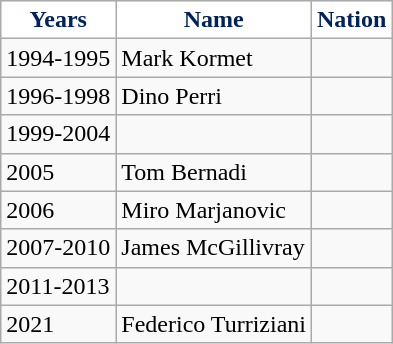<table class="wikitable sortable">
<tr>
<th style="background:white; color:#00235d;" scope="col">Years</th>
<th style="background:white; color:#00235d;" scope="col">Name</th>
<th style="background:white; color:#00235d;" scope="col">Nation</th>
</tr>
<tr>
<td>1994-1995</td>
<td>Mark Kormet</td>
<td></td>
</tr>
<tr>
<td>1996-1998</td>
<td>Dino Perri</td>
<td></td>
</tr>
<tr>
<td>1999-2004</td>
<td></td>
<td></td>
</tr>
<tr>
<td>2005</td>
<td>Tom Bernadi</td>
<td></td>
</tr>
<tr>
<td>2006</td>
<td>Miro Marjanovic</td>
<td></td>
</tr>
<tr>
<td>2007-2010</td>
<td>James McGillivray</td>
<td></td>
</tr>
<tr>
<td>2011-2013</td>
<td></td>
<td></td>
</tr>
<tr>
<td>2021</td>
<td>Federico Turriziani</td>
<td><br></td>
</tr>
</table>
